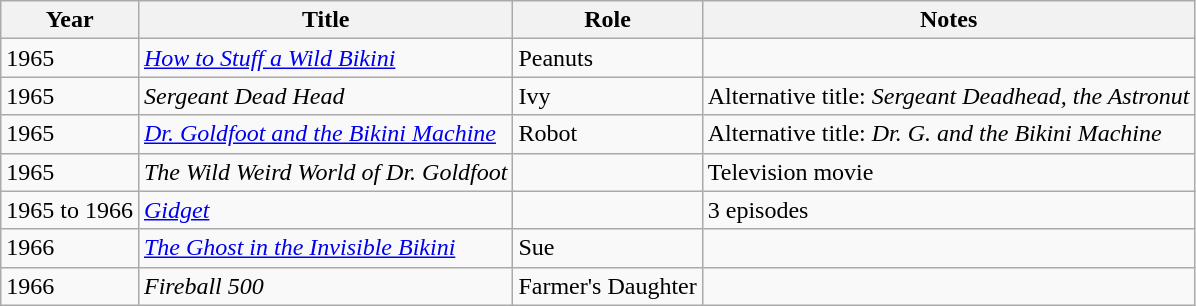<table class="wikitable sortable">
<tr>
<th>Year</th>
<th>Title</th>
<th>Role</th>
<th class="unsortable">Notes</th>
</tr>
<tr>
<td>1965</td>
<td><em><a href='#'>How to Stuff a Wild Bikini</a></em></td>
<td>Peanuts</td>
<td></td>
</tr>
<tr>
<td>1965</td>
<td><em>Sergeant Dead Head</em></td>
<td>Ivy</td>
<td>Alternative title: <em>Sergeant Deadhead, the Astronut</em></td>
</tr>
<tr>
<td>1965</td>
<td><em><a href='#'>Dr. Goldfoot and the Bikini Machine</a></em></td>
<td>Robot</td>
<td>Alternative title: <em>Dr. G. and the Bikini Machine</em></td>
</tr>
<tr>
<td>1965</td>
<td><em>The Wild Weird World of Dr. Goldfoot</em></td>
<td></td>
<td>Television movie</td>
</tr>
<tr>
<td>1965 to 1966</td>
<td><em><a href='#'>Gidget</a></em></td>
<td></td>
<td>3 episodes</td>
</tr>
<tr>
<td>1966</td>
<td><em><a href='#'>The Ghost in the Invisible Bikini</a></em></td>
<td>Sue</td>
<td></td>
</tr>
<tr>
<td>1966</td>
<td><em>Fireball 500</em></td>
<td>Farmer's Daughter</td>
<td></td>
</tr>
</table>
